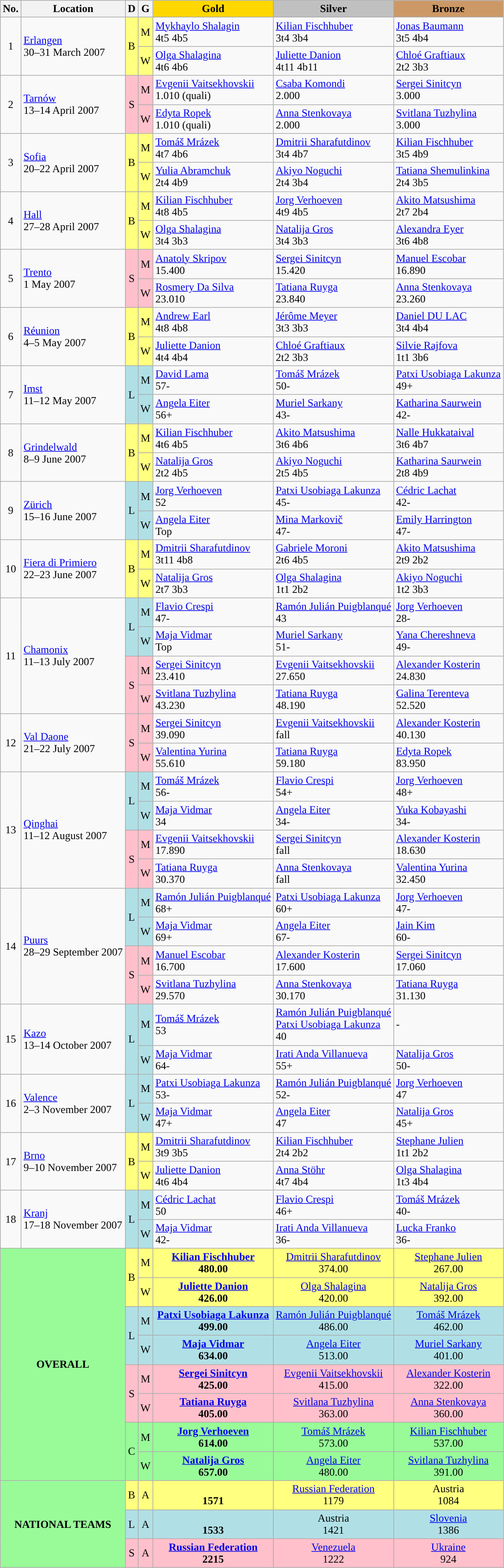<table class="wikitable sortable">
<tr>
<th>No.</th>
<th>Location</th>
<th>D</th>
<th>G</th>
<th style="background: gold">Gold</th>
<th style="background: silver">Silver</th>
<th style="background: #cc9966">Bronze</th>
</tr>
<tr>
<td rowspan=2 align="center">1</td>
<td rowspan=2> <a href='#'>Erlangen</a> <br> 30–31 March 2007</td>
<td rowspan=2 align="center" style="background: #ffff80">B</td>
<td align="center" style="background: #ffff80">M</td>
<td> <a href='#'>Mykhaylo Shalagin</a> <br> 4t5 4b5</td>
<td> <a href='#'>Kilian Fischhuber</a> <br> 3t4 3b4</td>
<td> <a href='#'>Jonas Baumann</a> <br> 3t5 4b4</td>
</tr>
<tr>
<td align="center" style="background: #ffff80">W</td>
<td> <a href='#'>Olga Shalagina</a> <br> 4t6 4b6</td>
<td> <a href='#'>Juliette Danion</a> <br> 4t11 4b11</td>
<td> <a href='#'>Chloé Graftiaux</a> <br> 2t2 3b3</td>
</tr>
<tr>
<td rowspan=2 align="center">2</td>
<td rowspan=2> <a href='#'>Tarnów</a> <br> 13–14 April 2007</td>
<td rowspan=2 align="center" style="background: Pink">S</td>
<td align="center" style="background: Pink">M</td>
<td> <a href='#'>Evgenii Vaitsekhovskii</a> <br> 1.010 (quali)</td>
<td> <a href='#'>Csaba Komondi</a> <br> 2.000</td>
<td> <a href='#'>Sergei Sinitcyn</a> <br> 3.000</td>
</tr>
<tr>
<td align="center" style="background: Pink">W</td>
<td> <a href='#'>Edyta Ropek</a> <br> 1.010 (quali)</td>
<td> <a href='#'>Anna Stenkovaya</a> <br> 2.000</td>
<td> <a href='#'>Svitlana Tuzhylina</a> <br> 3.000</td>
</tr>
<tr>
<td rowspan=2 align="center">3</td>
<td rowspan=2> <a href='#'>Sofia</a> <br> 20–22 April 2007</td>
<td rowspan=2  align="center" style="background: #ffff80">B</td>
<td align="center" style="background: #ffff80">M</td>
<td> <a href='#'>Tomáš Mrázek</a> <br> 4t7 4b6</td>
<td> <a href='#'>Dmitrii Sharafutdinov</a> <br> 3t4 4b7</td>
<td> <a href='#'>Kilian Fischhuber</a> <br> 3t5 4b9</td>
</tr>
<tr>
<td align="center" style="background: #ffff80">W</td>
<td> <a href='#'>Yulia Abramchuk</a> <br> 2t4 4b9</td>
<td> <a href='#'>Akiyo Noguchi</a> <br> 2t4 3b4</td>
<td> <a href='#'>Tatiana Shemulinkina</a> <br> 2t4 3b5</td>
</tr>
<tr>
<td rowspan=2 align="center">4</td>
<td rowspan=2> <a href='#'>Hall</a> <br> 27–28 April 2007</td>
<td rowspan=2 align="center" style="background: #ffff80">B</td>
<td align="center" style="background: #ffff80">M</td>
<td> <a href='#'>Kilian Fischhuber</a> <br> 4t8 4b5</td>
<td> <a href='#'>Jorg Verhoeven</a> <br> 4t9 4b5</td>
<td> <a href='#'>Akito Matsushima</a> <br> 2t7 2b4</td>
</tr>
<tr>
<td align="center" style="background: #ffff80">W</td>
<td> <a href='#'>Olga Shalagina</a> <br> 3t4 3b3</td>
<td> <a href='#'>Natalija Gros</a> <br> 3t4 3b3</td>
<td> <a href='#'>Alexandra Eyer</a> <br> 3t6 4b8</td>
</tr>
<tr>
<td rowspan=2 align="center">5</td>
<td rowspan=2> <a href='#'>Trento</a> <br> 1 May 2007</td>
<td rowspan=2 align="center" style="background: Pink">S</td>
<td align="center" style="background: Pink">M</td>
<td> <a href='#'>Anatoly Skripov</a> <br> 15.400</td>
<td> <a href='#'>Sergei Sinitcyn</a> <br> 15.420</td>
<td> <a href='#'>Manuel Escobar</a> <br> 16.890</td>
</tr>
<tr>
<td align="center" style="background: Pink">W</td>
<td> <a href='#'>Rosmery Da Silva</a> <br> 23.010</td>
<td> <a href='#'>Tatiana Ruyga</a> <br> 23.840</td>
<td> <a href='#'>Anna Stenkovaya</a> <br> 23.260</td>
</tr>
<tr>
<td rowspan=2 align="center">6</td>
<td rowspan=2> <a href='#'>Réunion</a> <br> 4–5 May 2007</td>
<td rowspan=2  align="center" style="background: #ffff80">B</td>
<td align="center" style="background: #ffff80">M</td>
<td> <a href='#'>Andrew Earl</a> <br> 4t8 4b8</td>
<td> <a href='#'>Jérôme Meyer</a> <br> 3t3 3b3</td>
<td> <a href='#'>Daniel DU LAC</a> <br> 3t4 4b4</td>
</tr>
<tr>
<td align="center" style="background: #ffff80">W</td>
<td> <a href='#'>Juliette Danion</a> <br> 4t4 4b4</td>
<td> <a href='#'>Chloé Graftiaux</a> <br> 2t2 3b3</td>
<td> <a href='#'>Silvie Rajfova</a> <br> 1t1 3b6</td>
</tr>
<tr>
<td rowspan=2 align="center">7</td>
<td rowspan=2> <a href='#'>Imst</a> <br> 11–12 May 2007</td>
<td rowspan=2 align="center" style="background: PowderBlue">L</td>
<td align="center" style="background: PowderBlue">M</td>
<td> <a href='#'>David Lama</a> <br> 57-</td>
<td> <a href='#'>Tomáš Mrázek</a> <br> 50-</td>
<td> <a href='#'>Patxi Usobiaga Lakunza</a> <br> 49+</td>
</tr>
<tr>
<td align="center" style="background: PowderBlue">W</td>
<td> <a href='#'>Angela Eiter</a> <br> 56+</td>
<td> <a href='#'>Muriel Sarkany</a> <br> 43-</td>
<td> <a href='#'>Katharina Saurwein</a> <br> 42-</td>
</tr>
<tr>
<td rowspan=2 align="center">8</td>
<td rowspan=2> <a href='#'>Grindelwald</a> <br> 8–9 June 2007</td>
<td rowspan=2 align="center" style="background: #ffff80">B</td>
<td align="center" style="background: #ffff80">M</td>
<td> <a href='#'>Kilian Fischhuber</a> <br> 4t6 4b5</td>
<td> <a href='#'>Akito Matsushima</a> <br> 3t6 4b6</td>
<td> <a href='#'>Nalle Hukkataival</a> <br> 3t6 4b7</td>
</tr>
<tr>
<td align="center" style="background: #ffff80">W</td>
<td> <a href='#'>Natalija Gros</a> <br> 2t2 4b5</td>
<td> <a href='#'>Akiyo Noguchi</a> <br> 2t5 4b5</td>
<td> <a href='#'>Katharina Saurwein</a> <br> 2t8 4b9</td>
</tr>
<tr>
<td rowspan=2 align="center">9</td>
<td rowspan=2> <a href='#'>Zürich</a> <br> 15–16 June 2007</td>
<td rowspan=2 align="center" style="background: PowderBlue">L</td>
<td align="center" style="background: PowderBlue">M</td>
<td> <a href='#'>Jorg Verhoeven</a> <br> 52</td>
<td> <a href='#'>Patxi Usobiaga Lakunza</a> <br> 45-</td>
<td> <a href='#'>Cédric Lachat</a> <br> 42-</td>
</tr>
<tr>
<td align="center" style="background: PowderBlue">W</td>
<td> <a href='#'>Angela Eiter</a> <br> Top</td>
<td> <a href='#'>Mina Markovič</a> <br> 47-</td>
<td> <a href='#'>Emily Harrington</a> <br> 47-</td>
</tr>
<tr>
<td rowspan=2 align="center">10</td>
<td rowspan=2> <a href='#'>Fiera di Primiero</a> <br> 22–23 June 2007</td>
<td rowspan=2 align="center" style="background: #ffff80">B</td>
<td align="center" style="background: #ffff80">M</td>
<td> <a href='#'>Dmitrii Sharafutdinov</a> <br> 3t11 4b8</td>
<td> <a href='#'>Gabriele Moroni</a> <br> 2t6 4b5</td>
<td> <a href='#'>Akito Matsushima</a> <br> 2t9 2b2</td>
</tr>
<tr>
<td align="center" style="background: #ffff80">W</td>
<td> <a href='#'>Natalija Gros</a> <br> 2t7 3b3</td>
<td> <a href='#'>Olga Shalagina</a> <br> 1t1 2b2</td>
<td> <a href='#'>Akiyo Noguchi</a> <br> 1t2 3b3</td>
</tr>
<tr>
<td rowspan=4 align="center">11</td>
<td rowspan=4> <a href='#'>Chamonix</a> <br> 11–13 July 2007</td>
<td rowspan=2 align="center" style="background: PowderBlue">L</td>
<td align="center" style="background: PowderBlue">M</td>
<td> <a href='#'>Flavio Crespi</a> <br> 47-</td>
<td> <a href='#'>Ramón Julián Puigblanqué</a> <br> 43</td>
<td> <a href='#'>Jorg Verhoeven</a> <br> 28-</td>
</tr>
<tr>
<td align="center" style="background: PowderBlue">W</td>
<td> <a href='#'>Maja Vidmar</a> <br> Top</td>
<td> <a href='#'>Muriel Sarkany</a> <br> 51-</td>
<td> <a href='#'>Yana Chereshneva</a> <br> 49-</td>
</tr>
<tr>
<td rowspan=2 align="center" style="background: Pink">S</td>
<td align="center" style="background: Pink">M</td>
<td> <a href='#'>Sergei Sinitcyn</a> <br> 23.410</td>
<td> <a href='#'>Evgenii Vaitsekhovskii</a> <br> 27.650</td>
<td> <a href='#'>Alexander Kosterin</a> <br> 24.830</td>
</tr>
<tr>
<td align="center" style="background: Pink">W</td>
<td> <a href='#'>Svitlana Tuzhylina</a> <br> 43.230</td>
<td> <a href='#'>Tatiana Ruyga</a> <br> 48.190</td>
<td> <a href='#'>Galina Terenteva</a> <br> 52.520</td>
</tr>
<tr>
<td rowspan=2 align="center">12</td>
<td rowspan=2> <a href='#'>Val Daone</a> <br> 21–22 July 2007</td>
<td rowspan=2 align="center" style="background: Pink">S</td>
<td align="center" style="background: Pink">M</td>
<td> <a href='#'>Sergei Sinitcyn</a> <br> 39.090</td>
<td> <a href='#'>Evgenii Vaitsekhovskii</a> <br> fall</td>
<td> <a href='#'>Alexander Kosterin</a> <br> 40.130</td>
</tr>
<tr>
<td align="center" style="background: Pink">W</td>
<td> <a href='#'>Valentina Yurina</a> <br> 55.610</td>
<td> <a href='#'>Tatiana Ruyga</a> <br> 59.180</td>
<td> <a href='#'>Edyta Ropek</a> <br> 83.950</td>
</tr>
<tr>
<td rowspan=4 align="center">13</td>
<td rowspan=4> <a href='#'>Qinghai</a> <br> 11–12 August 2007</td>
<td rowspan=2 align="center" style="background: PowderBlue">L</td>
<td align="center" style="background: PowderBlue">M</td>
<td> <a href='#'>Tomáš Mrázek</a> <br> 56-</td>
<td> <a href='#'>Flavio Crespi</a> <br> 54+</td>
<td> <a href='#'>Jorg Verhoeven</a> <br> 48+</td>
</tr>
<tr>
<td align="center" style="background: PowderBlue">W</td>
<td> <a href='#'>Maja Vidmar</a> <br> 34</td>
<td> <a href='#'>Angela Eiter</a> <br> 34-</td>
<td> <a href='#'>Yuka Kobayashi</a> <br> 34-</td>
</tr>
<tr>
<td rowspan=2 align="center" style="background: Pink">S</td>
<td align="center" style="background: Pink">M</td>
<td> <a href='#'>Evgenii Vaitsekhovskii</a> <br> 17.890</td>
<td> <a href='#'>Sergei Sinitcyn</a> <br> fall</td>
<td> <a href='#'>Alexander Kosterin</a> <br> 18.630</td>
</tr>
<tr>
<td align="center" style="background: Pink">W</td>
<td> <a href='#'>Tatiana Ruyga</a> <br> 30.370</td>
<td> <a href='#'>Anna Stenkovaya</a> <br> fall</td>
<td> <a href='#'>Valentina Yurina</a> <br> 32.450</td>
</tr>
<tr>
<td rowspan=4 align="center">14</td>
<td rowspan=4> <a href='#'>Puurs</a> <br> 28–29 September 2007</td>
<td rowspan=2 align="center" style="background: PowderBlue">L</td>
<td align="center" style="background: PowderBlue">M</td>
<td> <a href='#'>Ramón Julián Puigblanqué</a> <br> 68+</td>
<td> <a href='#'>Patxi Usobiaga Lakunza</a> <br> 60+</td>
<td> <a href='#'>Jorg Verhoeven</a> <br> 47-</td>
</tr>
<tr>
<td align="center" style="background: PowderBlue">W</td>
<td> <a href='#'>Maja Vidmar</a> <br> 69+</td>
<td> <a href='#'>Angela Eiter</a> <br> 67-</td>
<td> <a href='#'>Jain Kim</a> <br> 60-</td>
</tr>
<tr>
<td rowspan=2 align="center" style="background: Pink">S</td>
<td align="center" style="background: Pink">M</td>
<td> <a href='#'>Manuel Escobar</a> <br> 16.700</td>
<td> <a href='#'>Alexander Kosterin</a> <br> 17.600</td>
<td> <a href='#'>Sergei Sinitcyn</a> <br> 17.060</td>
</tr>
<tr>
<td align="center" style="background: Pink">W</td>
<td> <a href='#'>Svitlana Tuzhylina</a> <br> 29.570</td>
<td> <a href='#'>Anna Stenkovaya</a> <br> 30.170</td>
<td> <a href='#'>Tatiana Ruyga</a> <br> 31.130</td>
</tr>
<tr>
<td rowspan=2 align="center">15</td>
<td rowspan=2> <a href='#'>Kazo</a> <br> 13–14 October 2007</td>
<td rowspan=2 align="center" style="background: PowderBlue">L</td>
<td align="center" style="background: PowderBlue">M</td>
<td> <a href='#'>Tomáš Mrázek</a> <br> 53</td>
<td> <a href='#'>Ramón Julián Puigblanqué</a> <br>  <a href='#'>Patxi Usobiaga Lakunza</a> <br> 40</td>
<td>-</td>
</tr>
<tr>
<td align="center" style="background: PowderBlue">W</td>
<td> <a href='#'>Maja Vidmar</a> <br> 64-</td>
<td> <a href='#'>Irati Anda Villanueva</a> <br> 55+</td>
<td> <a href='#'>Natalija Gros</a> <br> 50-</td>
</tr>
<tr>
<td rowspan=2 align="center">16</td>
<td rowspan=2> <a href='#'>Valence</a> <br> 2–3 November 2007</td>
<td rowspan=2 align="center" style="background: PowderBlue">L</td>
<td align="center" style="background: PowderBlue">M</td>
<td> <a href='#'>Patxi Usobiaga Lakunza</a> <br> 53-</td>
<td> <a href='#'>Ramón Julián Puigblanqué</a> <br> 52-</td>
<td> <a href='#'>Jorg Verhoeven</a> <br> 47</td>
</tr>
<tr>
<td align="center" style="background: PowderBlue">W</td>
<td> <a href='#'>Maja Vidmar</a> <br> 47+</td>
<td> <a href='#'>Angela Eiter</a> <br> 47</td>
<td> <a href='#'>Natalija Gros</a> <br> 45+</td>
</tr>
<tr>
<td rowspan=2 align="center">17</td>
<td rowspan=2> <a href='#'>Brno</a> <br> 9–10 November 2007</td>
<td rowspan=2  align="center" style="background: #ffff80">B</td>
<td align="center" style="background: #ffff80">M</td>
<td> <a href='#'>Dmitrii Sharafutdinov</a> <br> 3t9 3b5</td>
<td> <a href='#'>Kilian Fischhuber</a> <br> 2t4 2b2</td>
<td> <a href='#'>Stephane Julien</a> <br> 1t1 2b2</td>
</tr>
<tr>
<td align="center" style="background: #ffff80">W</td>
<td> <a href='#'>Juliette Danion</a> <br> 4t6 4b4</td>
<td> <a href='#'>Anna Stöhr</a> <br> 4t7 4b4</td>
<td> <a href='#'>Olga Shalagina</a> <br> 1t3 4b4</td>
</tr>
<tr>
<td rowspan=2 align="center">18</td>
<td rowspan=2> <a href='#'>Kranj</a> <br> 17–18 November 2007</td>
<td rowspan=2 align="center" style="background: PowderBlue">L</td>
<td align="center" style="background: PowderBlue">M</td>
<td> <a href='#'>Cédric Lachat</a> <br> 50</td>
<td> <a href='#'>Flavio Crespi</a> <br> 46+</td>
<td> <a href='#'>Tomáš Mrázek</a> <br> 40-</td>
</tr>
<tr>
<td align="center" style="background: PowderBlue">W</td>
<td> <a href='#'>Maja Vidmar</a> <br> 42-</td>
<td> <a href='#'>Irati Anda Villanueva</a> <br> 36-</td>
<td> <a href='#'>Lucka Franko</a> <br> 36-</td>
</tr>
<tr>
<td align="center" style="background:#98FB98" colspan=2 rowspan=8><strong>OVERALL</strong></td>
<td rowspan=2 align="center" style="background: #ffff80">B</td>
<td align="center" style="background: #ffff80">M</td>
<td align="center" style="background: #ffff80"><strong> <a href='#'>Kilian Fischhuber</a> <br> 480.00</strong></td>
<td align="center" style="background: #ffff80"> <a href='#'>Dmitrii Sharafutdinov</a> <br> 374.00</td>
<td align="center" style="background: #ffff80"> <a href='#'>Stephane Julien</a> <br> 267.00</td>
</tr>
<tr>
<td align="center" style="background: #ffff80">W</td>
<td align="center" style="background: #ffff80"><strong> <a href='#'>Juliette Danion</a> <br> 426.00</strong></td>
<td align="center" style="background: #ffff80"> <a href='#'>Olga Shalagina</a> <br> 420.00</td>
<td align="center" style="background: #ffff80"> <a href='#'>Natalija Gros</a> <br> 392.00</td>
</tr>
<tr>
<td rowspan=2 align="center" style="background: PowderBlue">L</td>
<td align="center" style="background: PowderBlue">M</td>
<td align="center" style="background: PowderBlue"><strong> <a href='#'>Patxi Usobiaga Lakunza</a> <br> 499.00</strong></td>
<td align="center" style="background: PowderBlue"> <a href='#'>Ramón Julián Puigblanqué</a> <br> 486.00</td>
<td align="center" style="background: PowderBlue"> <a href='#'>Tomáš Mrázek</a> <br> 462.00</td>
</tr>
<tr>
<td align="center" style="background: PowderBlue">W</td>
<td align="center" style="background: PowderBlue"><strong> <a href='#'>Maja Vidmar</a> <br> 634.00</strong></td>
<td align="center" style="background: PowderBlue"> <a href='#'>Angela Eiter</a> <br> 513.00</td>
<td align="center" style="background: PowderBlue"> <a href='#'>Muriel Sarkany</a> <br> 401.00</td>
</tr>
<tr>
<td rowspan=2 align="center" style="background: Pink">S</td>
<td align="center" style="background: Pink">M</td>
<td align="center" style="background: Pink"><strong> <a href='#'>Sergei Sinitcyn</a> <br> 425.00</strong></td>
<td align="center" style="background: Pink"> <a href='#'>Evgenii Vaitsekhovskii</a> <br> 415.00</td>
<td align="center" style="background: Pink"> <a href='#'>Alexander Kosterin</a> <br> 322.00</td>
</tr>
<tr>
<td align="center" style="background: Pink">W</td>
<td align="center" style="background: Pink"><strong> <a href='#'>Tatiana Ruyga</a> <br> 405.00</strong></td>
<td align="center" style="background: Pink"> <a href='#'>Svitlana Tuzhylina</a> <br> 363.00</td>
<td align="center" style="background: Pink"> <a href='#'>Anna Stenkovaya</a> <br> 360.00</td>
</tr>
<tr>
<td rowspan=2 align="center" style="background:#98FB98">C</td>
<td align="center" style="background:#98FB98">M</td>
<td align="center" style="background:#98FB98"><strong> <a href='#'>Jorg Verhoeven</a> <br> 614.00</strong></td>
<td align="center" style="background:#98FB98"> <a href='#'>Tomáš Mrázek</a> <br> 573.00</td>
<td align="center" style="background:#98FB98"> <a href='#'>Kilian Fischhuber</a> <br> 537.00</td>
</tr>
<tr>
<td align="center" style="background:#98FB98">W</td>
<td align="center" style="background:#98FB98"><strong> <a href='#'>Natalija Gros</a> <br> 657.00</strong></td>
<td align="center" style="background:#98FB98"> <a href='#'>Angela Eiter</a> <br> 480.00</td>
<td align="center" style="background:#98FB98"> <a href='#'>Svitlana Tuzhylina</a> <br> 391.00</td>
</tr>
<tr>
<td align="center" style="background:#98FB98" colspan=2 rowspan=3><strong> NATIONAL TEAMS</strong></td>
<td align="center" style="background: #ffff80">B</td>
<td align="center" style="background: #ffff80">A</td>
<td align="center" style="background: #ffff80"><strong> <br> 1571</strong></td>
<td align="center" style="background: #ffff80"> <a href='#'>Russian Federation</a> <br> 1179</td>
<td align="center" style="background: #ffff80"> Austria <br> 1084</td>
</tr>
<tr>
<td align="center" style="background: PowderBlue">L</td>
<td align="center" style="background: PowderBlue">A</td>
<td align="center" style="background: PowderBlue"><strong> <br> 1533</strong></td>
<td align="center" style="background: PowderBlue"> Austria <br> 1421</td>
<td align="center" style="background: PowderBlue"> <a href='#'>Slovenia</a> <br> 1386</td>
</tr>
<tr>
<td align="center" style="background: Pink">S</td>
<td align="center" style="background: Pink">A</td>
<td align="center" style="background: Pink"><strong> <a href='#'>Russian Federation</a> <br> 2215</strong></td>
<td align="center" style="background: Pink"> <a href='#'>Venezuela</a> <br> 1222</td>
<td align="center" style="background: Pink"> <a href='#'>Ukraine</a> <br> 924</td>
</tr>
</table>
